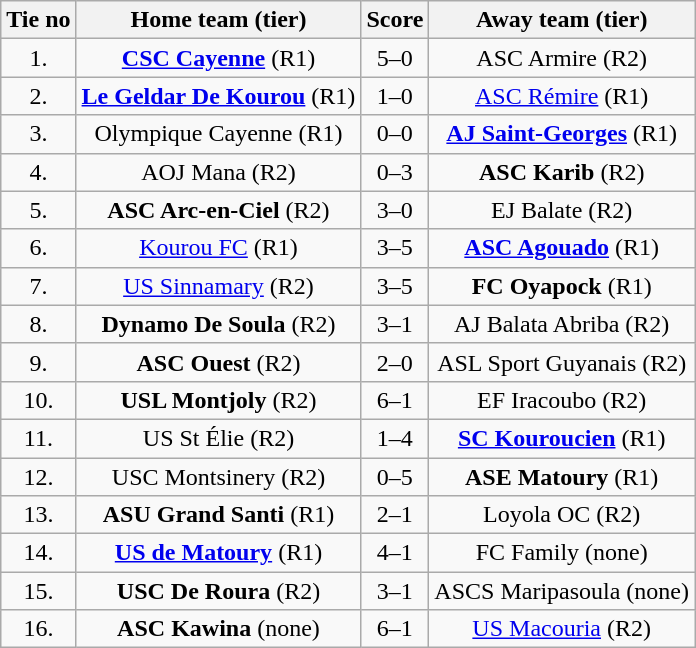<table class="wikitable" style="text-align: center">
<tr>
<th>Tie no</th>
<th>Home team (tier)</th>
<th>Score</th>
<th>Away team (tier)</th>
</tr>
<tr>
<td>1.</td>
<td> <strong><a href='#'>CSC Cayenne</a></strong> (R1)</td>
<td>5–0</td>
<td>ASC Armire (R2) </td>
</tr>
<tr>
<td>2.</td>
<td> <strong><a href='#'>Le Geldar De Kourou</a></strong> (R1)</td>
<td>1–0</td>
<td><a href='#'>ASC Rémire</a> (R1) </td>
</tr>
<tr>
<td>3.</td>
<td> Olympique Cayenne (R1)</td>
<td>0–0 </td>
<td><strong><a href='#'>AJ Saint-Georges</a></strong> (R1) </td>
</tr>
<tr>
<td>4.</td>
<td> AOJ Mana (R2)</td>
<td>0–3</td>
<td><strong>ASC Karib</strong> (R2) </td>
</tr>
<tr>
<td>5.</td>
<td> <strong>ASC Arc-en-Ciel</strong> (R2)</td>
<td>3–0</td>
<td>EJ Balate (R2) </td>
</tr>
<tr>
<td>6.</td>
<td> <a href='#'>Kourou FC</a> (R1)</td>
<td>3–5</td>
<td><strong><a href='#'>ASC Agouado</a></strong> (R1) </td>
</tr>
<tr>
<td>7.</td>
<td> <a href='#'>US Sinnamary</a> (R2)</td>
<td>3–5 </td>
<td><strong>FC Oyapock</strong> (R1) </td>
</tr>
<tr>
<td>8.</td>
<td> <strong>Dynamo De Soula</strong> (R2)</td>
<td>3–1</td>
<td>AJ Balata Abriba (R2) </td>
</tr>
<tr>
<td>9.</td>
<td> <strong>ASC Ouest</strong> (R2)</td>
<td>2–0</td>
<td>ASL Sport Guyanais (R2) </td>
</tr>
<tr>
<td>10.</td>
<td> <strong>USL Montjoly</strong> (R2)</td>
<td>6–1</td>
<td>EF Iracoubo (R2) </td>
</tr>
<tr>
<td>11.</td>
<td> US St Élie (R2)</td>
<td>1–4</td>
<td><strong><a href='#'>SC Kouroucien</a></strong> (R1) </td>
</tr>
<tr>
<td>12.</td>
<td> USC Montsinery (R2)</td>
<td>0–5</td>
<td><strong>ASE Matoury</strong> (R1) </td>
</tr>
<tr>
<td>13.</td>
<td> <strong>ASU Grand Santi</strong> (R1)</td>
<td>2–1</td>
<td>Loyola OC (R2) </td>
</tr>
<tr>
<td>14.</td>
<td> <strong><a href='#'>US de Matoury</a></strong> (R1)</td>
<td>4–1</td>
<td>FC Family (none) </td>
</tr>
<tr>
<td>15.</td>
<td> <strong>USC De Roura</strong> (R2)</td>
<td>3–1</td>
<td>ASCS Maripasoula (none) </td>
</tr>
<tr>
<td>16.</td>
<td> <strong>ASC Kawina</strong> (none)</td>
<td>6–1</td>
<td><a href='#'>US Macouria</a> (R2) </td>
</tr>
</table>
